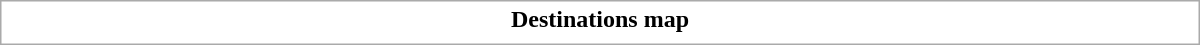<table class="collapsible collapsed" style="border:1px #aaa solid; width:50em; margin:0.2em auto">
<tr>
<th>Destinations map</th>
</tr>
<tr>
<td></td>
</tr>
</table>
